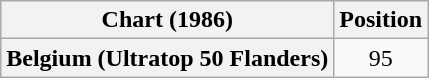<table class="wikitable plainrowheaders" style="text-align:center">
<tr>
<th scope="col">Chart (1986)</th>
<th scope="col">Position</th>
</tr>
<tr>
<th scope="row">Belgium (Ultratop 50 Flanders)</th>
<td>95</td>
</tr>
</table>
